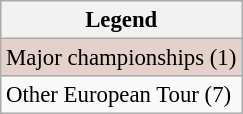<table class="wikitable" style="font-size:95%;">
<tr>
<th>Legend</th>
</tr>
<tr style="background:#e5d1cb;">
<td>Major championships (1)</td>
</tr>
<tr>
<td>Other European Tour (7)</td>
</tr>
</table>
